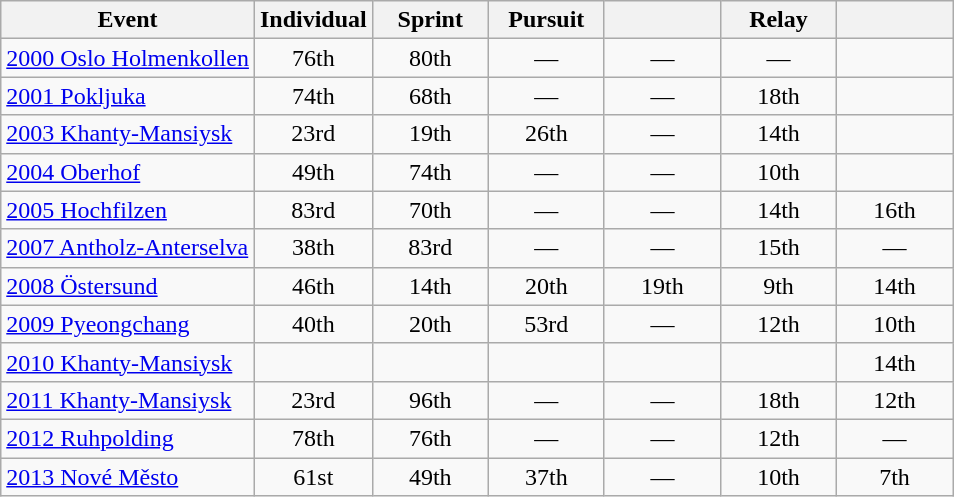<table class="wikitable" style="text-align: center;">
<tr ">
<th>Event</th>
<th style="width:70px;">Individual</th>
<th style="width:70px;">Sprint</th>
<th style="width:70px;">Pursuit</th>
<th style="width:70px;"></th>
<th style="width:70px;">Relay</th>
<th style="width:70px;"></th>
</tr>
<tr>
<td align=left> <a href='#'>2000 Oslo Holmenkollen</a></td>
<td>76th</td>
<td>80th</td>
<td>—</td>
<td>—</td>
<td>—</td>
<td></td>
</tr>
<tr>
<td align=left> <a href='#'>2001 Pokljuka</a></td>
<td>74th</td>
<td>68th</td>
<td>—</td>
<td>—</td>
<td>18th</td>
<td></td>
</tr>
<tr>
<td align=left> <a href='#'>2003 Khanty-Mansiysk</a></td>
<td>23rd</td>
<td>19th</td>
<td>26th</td>
<td>—</td>
<td>14th</td>
<td></td>
</tr>
<tr>
<td align=left> <a href='#'>2004 Oberhof</a></td>
<td>49th</td>
<td>74th</td>
<td>—</td>
<td>—</td>
<td>10th</td>
<td></td>
</tr>
<tr>
<td align=left> <a href='#'>2005 Hochfilzen</a></td>
<td>83rd</td>
<td>70th</td>
<td>—</td>
<td>—</td>
<td>14th</td>
<td>16th</td>
</tr>
<tr>
<td align=left> <a href='#'>2007 Antholz-Anterselva</a></td>
<td>38th</td>
<td>83rd</td>
<td>—</td>
<td>—</td>
<td>15th</td>
<td>—</td>
</tr>
<tr>
<td align=left> <a href='#'>2008 Östersund</a></td>
<td>46th</td>
<td>14th</td>
<td>20th</td>
<td>19th</td>
<td>9th</td>
<td>14th</td>
</tr>
<tr>
<td align=left> <a href='#'>2009 Pyeongchang</a></td>
<td>40th</td>
<td>20th</td>
<td>53rd</td>
<td>—</td>
<td>12th</td>
<td>10th</td>
</tr>
<tr>
<td align=left> <a href='#'>2010 Khanty-Mansiysk</a></td>
<td></td>
<td></td>
<td></td>
<td></td>
<td></td>
<td>14th</td>
</tr>
<tr>
<td align=left> <a href='#'>2011 Khanty-Mansiysk</a></td>
<td>23rd</td>
<td>96th</td>
<td>—</td>
<td>—</td>
<td>18th</td>
<td>12th</td>
</tr>
<tr>
<td align=left> <a href='#'>2012 Ruhpolding</a></td>
<td>78th</td>
<td>76th</td>
<td>—</td>
<td>—</td>
<td>12th</td>
<td>—</td>
</tr>
<tr>
<td align=left> <a href='#'>2013 Nové Město</a></td>
<td>61st</td>
<td>49th</td>
<td>37th</td>
<td>—</td>
<td>10th</td>
<td>7th</td>
</tr>
</table>
